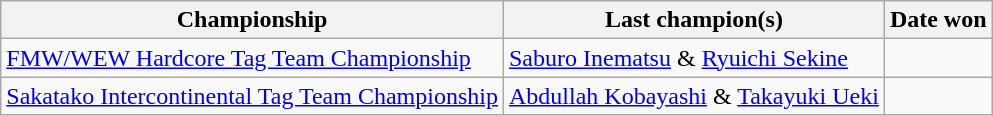<table class="wikitable">
<tr>
<th>Championship</th>
<th>Last champion(s)</th>
<th>Date won</th>
</tr>
<tr>
<td><a href='#'>FMW/WEW Hardcore Tag Team Championship</a></td>
<td><a href='#'>Saburo Inematsu</a> & <a href='#'>Ryuichi Sekine</a></td>
<td align=center></td>
</tr>
<tr>
<td><a href='#'>Sakatako Intercontinental Tag Team Championship</a></td>
<td><a href='#'>Abdullah Kobayashi</a> & <a href='#'>Takayuki Ueki</a></td>
<td align=center></td>
</tr>
</table>
